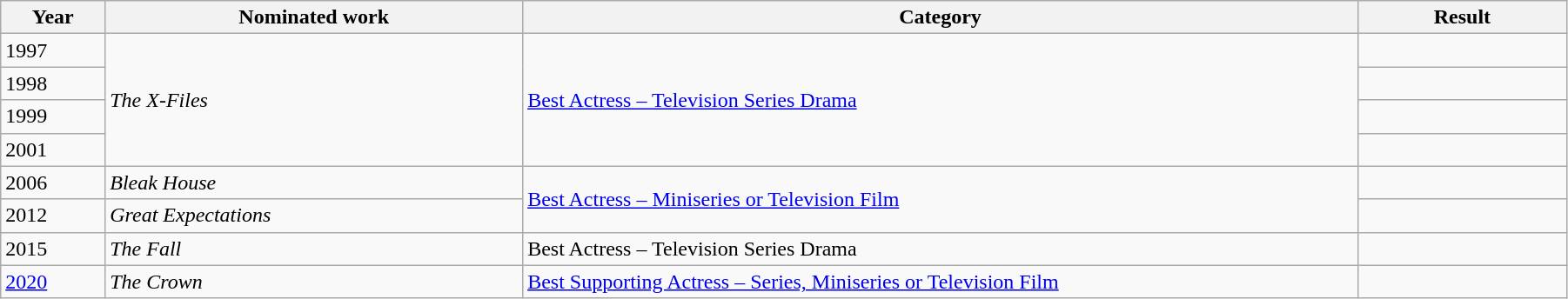<table style="width:95%;" class="wikitable sortable">
<tr>
<th style="width:5%;">Year</th>
<th style="width:20%;">Nominated work</th>
<th style="width:40%;">Category</th>
<th style="width:10%;">Result</th>
</tr>
<tr>
<td>1997</td>
<td rowspan="4"><em>The X-Files</em></td>
<td rowspan="4"><a href='#'>Best Actress – Television Series Drama</a></td>
<td></td>
</tr>
<tr>
<td>1998</td>
<td></td>
</tr>
<tr>
<td>1999</td>
<td></td>
</tr>
<tr>
<td>2001</td>
<td></td>
</tr>
<tr>
<td>2006</td>
<td><em>Bleak House</em></td>
<td rowspan="2"><a href='#'>Best Actress – Miniseries or Television Film</a></td>
<td></td>
</tr>
<tr>
<td>2012</td>
<td><em>Great Expectations</em></td>
<td></td>
</tr>
<tr>
<td>2015</td>
<td><em>The Fall</em></td>
<td>Best Actress – Television Series Drama</td>
<td></td>
</tr>
<tr>
<td><a href='#'>2020</a></td>
<td><em>The Crown</em></td>
<td><a href='#'>Best Supporting Actress – Series, Miniseries or Television Film</a></td>
<td></td>
</tr>
</table>
